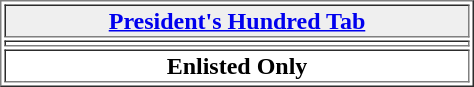<table align="center" border="1"  cellpadding="1" width="25%">
<tr>
<th width="50%" style="background:#efefef;"><a href='#'>President's Hundred Tab</a></th>
</tr>
<tr>
<td></td>
</tr>
<tr>
<td style="text-align:center;"><strong>Enlisted Only</strong></td>
</tr>
</table>
